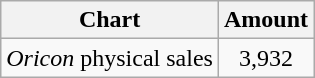<table class="wikitable">
<tr>
<th>Chart</th>
<th>Amount</th>
</tr>
<tr>
<td><em>Oricon</em> physical sales</td>
<td style="text-align:center;">3,932</td>
</tr>
</table>
